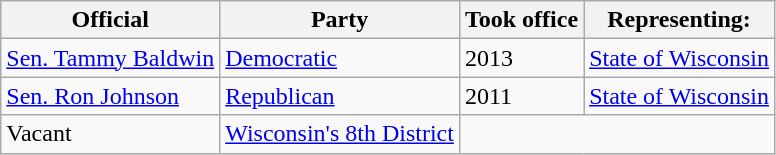<table class=wikitable>
<tr>
<th>Official</th>
<th>Party</th>
<th>Took office</th>
<th>Representing:</th>
</tr>
<tr>
<td><a href='#'>Sen. Tammy Baldwin</a></td>
<td><a href='#'>Democratic</a></td>
<td>2013</td>
<td><a href='#'>State of Wisconsin</a></td>
</tr>
<tr>
<td><a href='#'>Sen. Ron Johnson</a></td>
<td><a href='#'>Republican</a></td>
<td>2011</td>
<td><a href='#'>State of Wisconsin</a></td>
</tr>
<tr>
<td>Vacant</td>
<td><a href='#'>Wisconsin's 8th District</a></td>
</tr>
</table>
